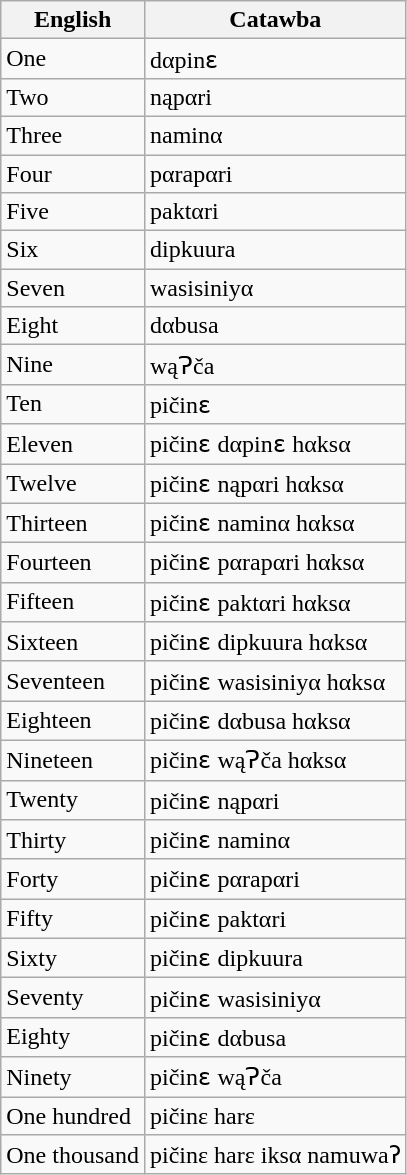<table class="wikitable">
<tr>
<th>English</th>
<th>Catawba</th>
</tr>
<tr>
<td>One</td>
<td>dαpinɛ</td>
</tr>
<tr>
<td>Two</td>
<td>nąpαri</td>
</tr>
<tr>
<td>Three</td>
<td>naminα</td>
</tr>
<tr>
<td>Four</td>
<td>pαrapαri</td>
</tr>
<tr>
<td>Five</td>
<td>paktαri</td>
</tr>
<tr>
<td>Six</td>
<td>dipkuura</td>
</tr>
<tr>
<td>Seven</td>
<td>wasisiniyα</td>
</tr>
<tr>
<td>Eight</td>
<td>dαbusa</td>
</tr>
<tr>
<td>Nine</td>
<td>wąɁča</td>
</tr>
<tr>
<td>Ten</td>
<td>pičinɛ</td>
</tr>
<tr>
<td>Eleven</td>
<td>pičinɛ dαpinɛ hαksα</td>
</tr>
<tr>
<td>Twelve</td>
<td>pičinɛ nąpαri hαksα</td>
</tr>
<tr>
<td>Thirteen</td>
<td>pičinɛ naminα hαksα</td>
</tr>
<tr>
<td>Fourteen</td>
<td>pičinɛ pαrapαri hαksα</td>
</tr>
<tr>
<td>Fifteen</td>
<td>pičinɛ paktαri hαksα</td>
</tr>
<tr>
<td>Sixteen</td>
<td>pičinɛ dipkuura hαksα</td>
</tr>
<tr>
<td>Seventeen</td>
<td>pičinɛ wasisiniyα hαksα</td>
</tr>
<tr>
<td>Eighteen</td>
<td>pičinɛ dαbusa hαksα</td>
</tr>
<tr>
<td>Nineteen</td>
<td>pičinɛ wąɁča hαksα</td>
</tr>
<tr>
<td>Twenty</td>
<td>pičinɛ nąpαri</td>
</tr>
<tr>
<td>Thirty</td>
<td>pičinɛ naminα</td>
</tr>
<tr>
<td>Forty</td>
<td>pičinɛ pαrapαri</td>
</tr>
<tr>
<td>Fifty</td>
<td>pičinɛ paktαri</td>
</tr>
<tr>
<td>Sixty</td>
<td>pičinɛ dipkuura</td>
</tr>
<tr>
<td>Seventy</td>
<td>pičinɛ wasisiniyα</td>
</tr>
<tr>
<td>Eighty</td>
<td>pičinɛ dαbusa</td>
</tr>
<tr>
<td>Ninety</td>
<td>pičinɛ wąɁča</td>
</tr>
<tr>
<td>One hundred</td>
<td>pičinε harε</td>
</tr>
<tr>
<td>One thousand</td>
<td>pičinε harε iksα namuwaʔ</td>
</tr>
</table>
